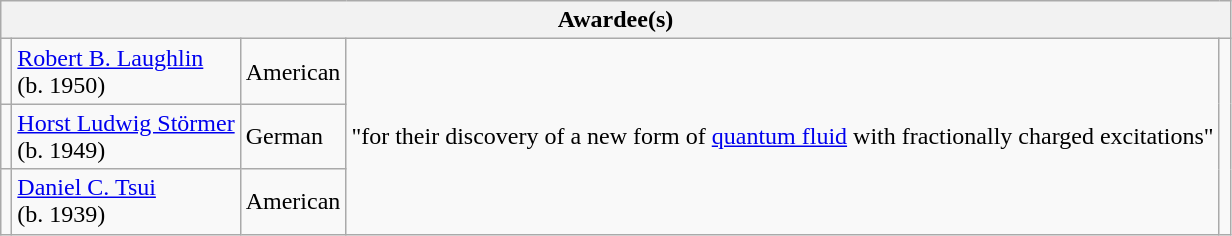<table class="wikitable">
<tr>
<th colspan="5">Awardee(s)</th>
</tr>
<tr>
<td></td>
<td><a href='#'>Robert B. Laughlin</a><br>(b. 1950)</td>
<td> American</td>
<td rowspan="3">"for their discovery of a new form of <a href='#'>quantum fluid</a> with fractionally charged excitations"</td>
<td rowspan="3"></td>
</tr>
<tr>
<td></td>
<td><a href='#'>Horst Ludwig Störmer</a><br>(b. 1949)</td>
<td> German</td>
</tr>
<tr>
<td></td>
<td><a href='#'>Daniel C. Tsui</a><br>(b. 1939)</td>
<td> American</td>
</tr>
</table>
